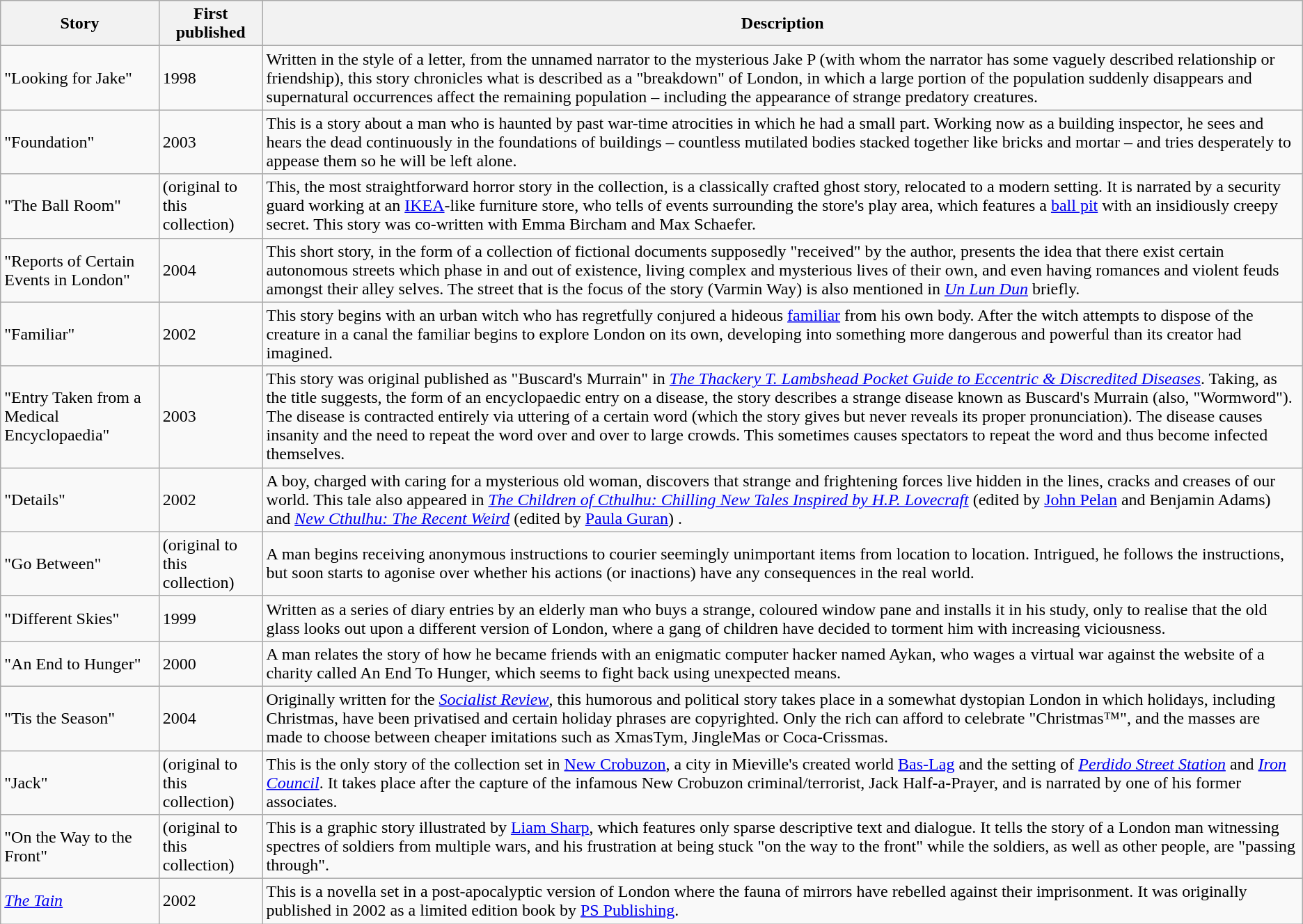<table class="wikitable">
<tr>
<th>Story</th>
<th>First published</th>
<th>Description</th>
</tr>
<tr>
<td>"Looking for Jake"</td>
<td>1998</td>
<td>Written in the style of a letter, from the unnamed narrator to the mysterious Jake P (with whom the narrator has some vaguely described relationship or friendship), this story chronicles what is described as a "breakdown" of London, in which a large portion of the population suddenly disappears and supernatural occurrences affect the remaining population – including the appearance of strange predatory creatures.</td>
</tr>
<tr>
<td>"Foundation"</td>
<td>2003</td>
<td>This is a story about a man who is haunted by past war-time atrocities in which he had a small part. Working now as a building inspector, he sees and hears the dead continuously in the foundations of buildings – countless mutilated bodies stacked together like bricks and mortar – and tries desperately to appease them so he will be left alone.</td>
</tr>
<tr>
<td>"The Ball Room"</td>
<td>(original to this collection)</td>
<td>This, the most straightforward horror story in the collection, is a classically crafted ghost story, relocated to a modern setting. It is narrated by a security guard working at an <a href='#'>IKEA</a>-like furniture store, who tells of events surrounding the store's play area, which features a <a href='#'>ball pit</a> with an insidiously creepy secret. This story was co-written with Emma Bircham and Max Schaefer.</td>
</tr>
<tr>
<td>"Reports of Certain Events in London"</td>
<td>2004</td>
<td>This short story, in the form of a collection of fictional documents supposedly "received" by the author, presents the idea that there exist certain autonomous streets which phase in and out of existence, living complex and mysterious lives of their own, and even having romances and violent feuds amongst their alley selves. The street that is the focus of the story (Varmin Way) is also mentioned in <em><a href='#'>Un Lun Dun</a></em> briefly.</td>
</tr>
<tr>
<td>"Familiar"</td>
<td>2002</td>
<td>This story begins with an urban witch who has regretfully conjured a hideous <a href='#'>familiar</a> from his own body. After the witch attempts to dispose of the creature in a canal the familiar begins to explore London on its own, developing into something more dangerous and powerful than its creator had imagined.</td>
</tr>
<tr>
<td>"Entry Taken from a Medical Encyclopaedia"</td>
<td>2003</td>
<td>This story was original published as "Buscard's Murrain" in <em><a href='#'>The Thackery T. Lambshead Pocket Guide to Eccentric & Discredited Diseases</a></em>. Taking, as the title suggests, the form of an encyclopaedic entry on a disease, the story describes a strange disease known as Buscard's Murrain (also, "Wormword"). The disease is contracted entirely via uttering of a certain word (which the story gives but never reveals its proper pronunciation). The disease causes insanity and the need to repeat the word over and over to large crowds. This sometimes causes spectators to repeat the word and thus become infected themselves.</td>
</tr>
<tr>
<td>"Details"</td>
<td>2002</td>
<td>A boy, charged with caring for a mysterious old woman, discovers that strange and frightening forces live hidden in the lines, cracks and creases of our world. This tale also appeared in <em><a href='#'>The Children of Cthulhu: Chilling New Tales Inspired by H.P. Lovecraft</a></em> (edited by <a href='#'>John Pelan</a> and Benjamin Adams) and <em><a href='#'>New Cthulhu: The Recent Weird</a></em> (edited by <a href='#'>Paula Guran</a>) .</td>
</tr>
<tr>
<td>"Go Between"</td>
<td>(original to this collection)</td>
<td>A man begins receiving anonymous instructions to courier seemingly unimportant items from location to location. Intrigued, he follows the instructions, but soon starts to agonise over whether his actions (or inactions) have any consequences in the real world.</td>
</tr>
<tr>
<td>"Different Skies"</td>
<td>1999</td>
<td>Written as a series of diary entries by an elderly man who buys a strange, coloured window pane and installs it in his study, only to realise that the old glass looks out upon a different version of London, where a gang of children have decided to torment him with increasing viciousness.</td>
</tr>
<tr>
<td>"An End to Hunger"</td>
<td>2000</td>
<td>A man relates the story of how he became friends with an enigmatic computer hacker named Aykan, who wages a virtual war against the website of a charity called An End To Hunger, which seems to fight back using unexpected means.</td>
</tr>
<tr>
<td>"Tis the Season"</td>
<td>2004</td>
<td>Originally written for the <em><a href='#'>Socialist Review</a></em>, this humorous and political story takes place in a somewhat dystopian London in which holidays, including Christmas, have been privatised and certain holiday phrases are copyrighted. Only the rich can afford to celebrate "Christmas™", and the masses are made to choose between cheaper imitations such as XmasTym, JingleMas or Coca-Crissmas.</td>
</tr>
<tr>
<td>"Jack"</td>
<td>(original to this collection)</td>
<td>This is the only story of the collection set in <a href='#'>New Crobuzon</a>, a city in Mieville's created world <a href='#'>Bas-Lag</a> and the setting of <em><a href='#'>Perdido Street Station</a></em> and <em><a href='#'>Iron Council</a></em>. It takes place after the capture of the infamous New Crobuzon criminal/terrorist, Jack Half-a-Prayer, and is narrated by one of his former associates.</td>
</tr>
<tr>
<td>"On the Way to the Front"</td>
<td>(original to this collection)</td>
<td>This is a graphic story illustrated by <a href='#'>Liam Sharp</a>, which features only sparse descriptive text and dialogue. It tells the story of a London man witnessing spectres of soldiers from multiple wars, and his frustration at being stuck "on the way to the front" while the soldiers, as well as other people, are "passing through".</td>
</tr>
<tr>
<td><em><a href='#'>The Tain</a></em></td>
<td>2002</td>
<td>This is a novella set in a post-apocalyptic version of London where the fauna of mirrors have rebelled against their imprisonment. It was originally published in 2002 as a limited edition book by <a href='#'>PS Publishing</a>.</td>
</tr>
</table>
